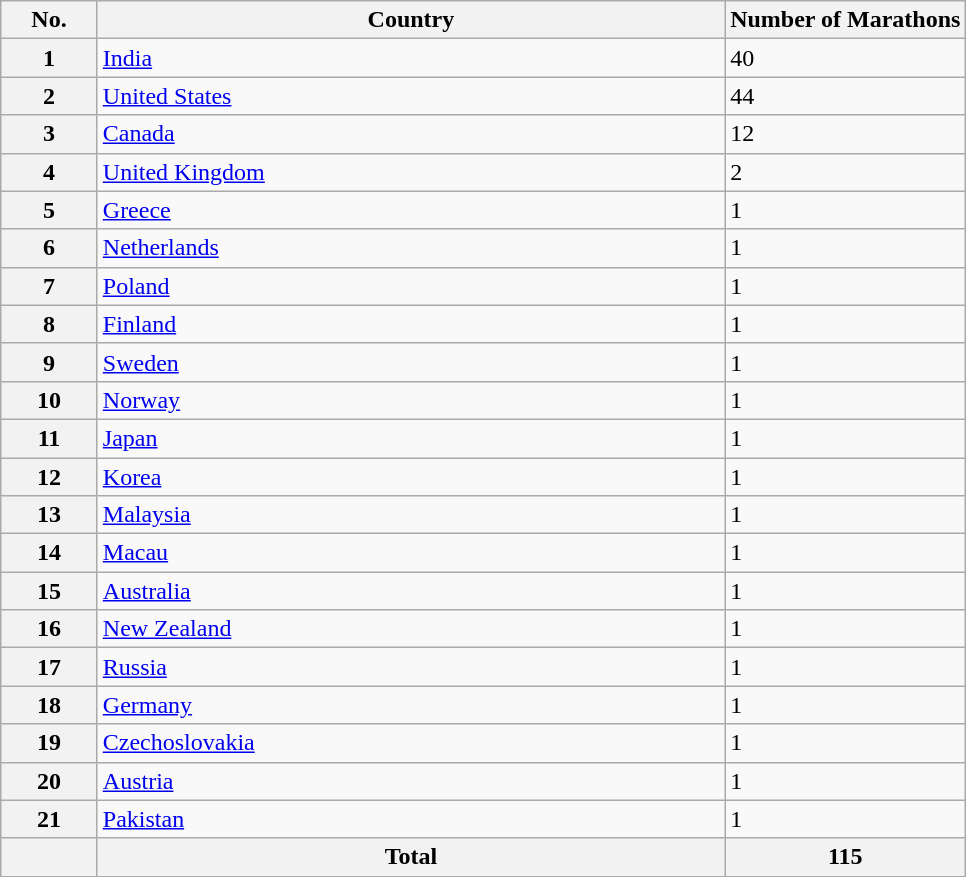<table class="wikitable">
<tr>
<th width="10%">No.</th>
<th width="65%">Country</th>
<th width="25%">Number of Marathons</th>
</tr>
<tr>
<th>1</th>
<td><a href='#'>India</a></td>
<td>40</td>
</tr>
<tr>
<th>2</th>
<td><a href='#'>United States</a></td>
<td>44</td>
</tr>
<tr>
<th>3</th>
<td><a href='#'>Canada</a></td>
<td>12</td>
</tr>
<tr>
<th>4</th>
<td><a href='#'>United Kingdom</a></td>
<td>2</td>
</tr>
<tr>
<th>5</th>
<td><a href='#'>Greece</a></td>
<td>1</td>
</tr>
<tr>
<th>6</th>
<td><a href='#'>Netherlands</a></td>
<td>1</td>
</tr>
<tr>
<th>7</th>
<td><a href='#'>Poland</a></td>
<td>1</td>
</tr>
<tr>
<th>8</th>
<td><a href='#'>Finland</a></td>
<td>1</td>
</tr>
<tr>
<th>9</th>
<td><a href='#'>Sweden</a></td>
<td>1</td>
</tr>
<tr>
<th>10</th>
<td><a href='#'>Norway</a></td>
<td>1</td>
</tr>
<tr>
<th>11</th>
<td><a href='#'>Japan</a></td>
<td>1</td>
</tr>
<tr>
<th>12</th>
<td><a href='#'>Korea</a></td>
<td>1</td>
</tr>
<tr>
<th>13</th>
<td><a href='#'>Malaysia</a></td>
<td>1</td>
</tr>
<tr>
<th>14</th>
<td><a href='#'>Macau</a></td>
<td>1</td>
</tr>
<tr>
<th>15</th>
<td><a href='#'>Australia</a></td>
<td>1</td>
</tr>
<tr>
<th>16</th>
<td><a href='#'>New Zealand</a></td>
<td>1</td>
</tr>
<tr>
<th>17</th>
<td><a href='#'>Russia</a></td>
<td>1</td>
</tr>
<tr>
<th>18</th>
<td><a href='#'>Germany</a></td>
<td>1</td>
</tr>
<tr>
<th>19</th>
<td><a href='#'>Czechoslovakia</a></td>
<td>1</td>
</tr>
<tr>
<th>20</th>
<td><a href='#'>Austria</a></td>
<td>1</td>
</tr>
<tr>
<th>21</th>
<td><a href='#'>Pakistan</a></td>
<td>1</td>
</tr>
<tr>
<th></th>
<th><strong>Total</strong></th>
<th><strong>115</strong></th>
</tr>
</table>
